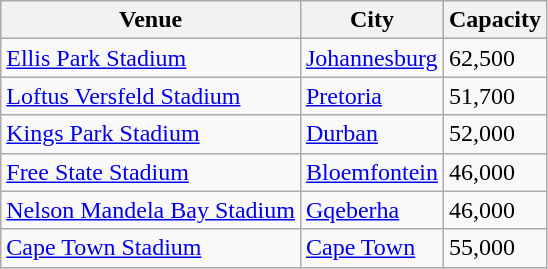<table class="wikitable sortable">
<tr>
<th>Venue</th>
<th>City</th>
<th>Capacity</th>
</tr>
<tr>
<td><a href='#'>Ellis Park Stadium</a></td>
<td><a href='#'>Johannesburg</a></td>
<td>62,500</td>
</tr>
<tr>
<td><a href='#'>Loftus Versfeld Stadium</a></td>
<td><a href='#'>Pretoria</a></td>
<td>51,700</td>
</tr>
<tr>
<td><a href='#'>Kings Park Stadium</a></td>
<td><a href='#'>Durban</a></td>
<td>52,000</td>
</tr>
<tr>
<td><a href='#'>Free State Stadium</a></td>
<td><a href='#'>Bloemfontein</a></td>
<td>46,000</td>
</tr>
<tr>
<td><a href='#'>Nelson Mandela Bay Stadium</a></td>
<td><a href='#'>Gqeberha</a></td>
<td>46,000</td>
</tr>
<tr>
<td><a href='#'>Cape Town Stadium</a></td>
<td><a href='#'>Cape Town</a></td>
<td>55,000</td>
</tr>
</table>
